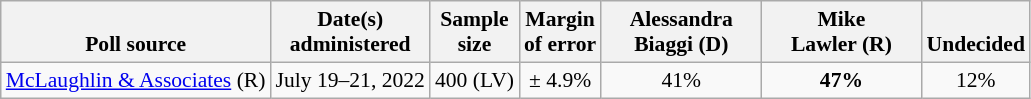<table class="wikitable" style="font-size:90%;text-align:center;">
<tr style="vertical-align:bottom">
<th>Poll source</th>
<th>Date(s)<br>administered</th>
<th>Sample<br>size</th>
<th>Margin<br>of error</th>
<th style="width:100px;">Alessandra<br>Biaggi (D)</th>
<th style="width:100px;">Mike<br>Lawler (R)</th>
<th>Undecided</th>
</tr>
<tr>
<td style="text-align:left;"><a href='#'>McLaughlin & Associates</a> (R)</td>
<td>July 19–21, 2022</td>
<td>400 (LV)</td>
<td>± 4.9%</td>
<td>41%</td>
<td><strong>47%</strong></td>
<td>12%</td>
</tr>
</table>
